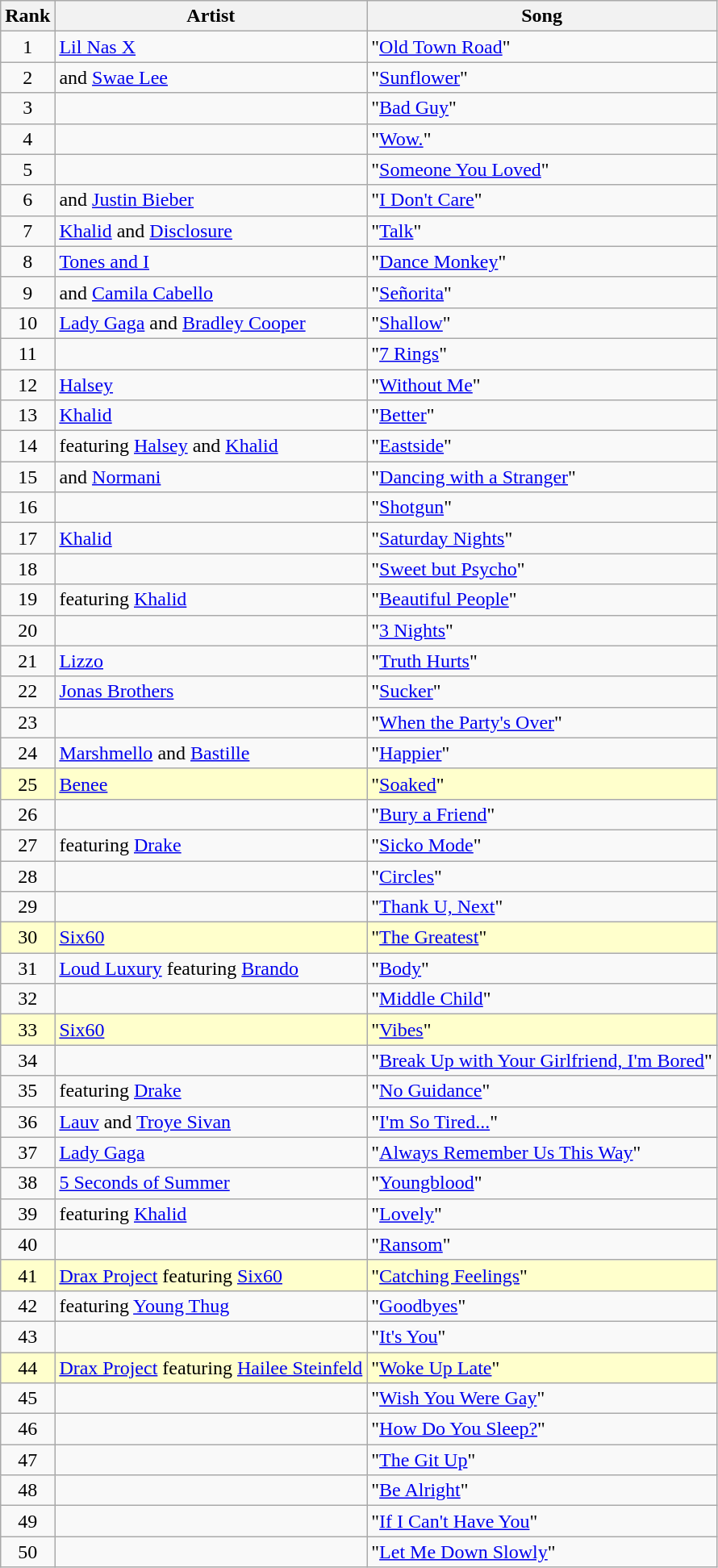<table class="wikitable sortable">
<tr>
<th>Rank</th>
<th>Artist</th>
<th>Song</th>
</tr>
<tr>
<td align="center">1</td>
<td><a href='#'>Lil Nas X</a></td>
<td>"<a href='#'>Old Town Road</a>"</td>
</tr>
<tr>
<td align="center">2</td>
<td> and <a href='#'>Swae Lee</a></td>
<td>"<a href='#'>Sunflower</a>"</td>
</tr>
<tr>
<td align="center">3</td>
<td></td>
<td>"<a href='#'>Bad Guy</a>"</td>
</tr>
<tr>
<td align="center">4</td>
<td></td>
<td>"<a href='#'>Wow.</a>"</td>
</tr>
<tr>
<td align="center">5</td>
<td></td>
<td>"<a href='#'>Someone You Loved</a>"</td>
</tr>
<tr>
<td align="center">6</td>
<td> and <a href='#'>Justin Bieber</a></td>
<td>"<a href='#'>I Don't Care</a>"</td>
</tr>
<tr>
<td align="center">7</td>
<td><a href='#'>Khalid</a> and <a href='#'>Disclosure</a></td>
<td>"<a href='#'>Talk</a>"</td>
</tr>
<tr>
<td align="center">8</td>
<td><a href='#'>Tones and I</a></td>
<td>"<a href='#'>Dance Monkey</a>"</td>
</tr>
<tr>
<td align="center">9</td>
<td> and <a href='#'>Camila Cabello</a></td>
<td>"<a href='#'>Señorita</a>"</td>
</tr>
<tr>
<td align="center">10</td>
<td><a href='#'>Lady Gaga</a> and <a href='#'>Bradley Cooper</a></td>
<td>"<a href='#'>Shallow</a>"</td>
</tr>
<tr>
<td align="center">11</td>
<td></td>
<td>"<a href='#'>7 Rings</a>"</td>
</tr>
<tr>
<td align="center">12</td>
<td><a href='#'>Halsey</a></td>
<td>"<a href='#'>Without Me</a>"</td>
</tr>
<tr>
<td align="center">13</td>
<td><a href='#'>Khalid</a></td>
<td>"<a href='#'>Better</a>"</td>
</tr>
<tr>
<td align="center">14</td>
<td> featuring <a href='#'>Halsey</a> and <a href='#'>Khalid</a></td>
<td>"<a href='#'>Eastside</a>"</td>
</tr>
<tr>
<td align="center">15</td>
<td> and <a href='#'>Normani</a></td>
<td>"<a href='#'>Dancing with a Stranger</a>"</td>
</tr>
<tr>
<td align="center">16</td>
<td></td>
<td>"<a href='#'>Shotgun</a>"</td>
</tr>
<tr>
<td align="center">17</td>
<td><a href='#'>Khalid</a></td>
<td>"<a href='#'>Saturday Nights</a>"</td>
</tr>
<tr>
<td align="center">18</td>
<td></td>
<td>"<a href='#'>Sweet but Psycho</a>"</td>
</tr>
<tr>
<td align="center">19</td>
<td> featuring <a href='#'>Khalid</a></td>
<td>"<a href='#'>Beautiful People</a>"</td>
</tr>
<tr>
<td align="center">20</td>
<td></td>
<td>"<a href='#'>3 Nights</a>"</td>
</tr>
<tr>
<td align="center">21</td>
<td><a href='#'>Lizzo</a></td>
<td>"<a href='#'>Truth Hurts</a>"</td>
</tr>
<tr>
<td align="center">22</td>
<td><a href='#'>Jonas Brothers</a></td>
<td>"<a href='#'>Sucker</a>"</td>
</tr>
<tr>
<td align="center">23</td>
<td></td>
<td>"<a href='#'>When the Party's Over</a>"</td>
</tr>
<tr>
<td align="center">24</td>
<td><a href='#'>Marshmello</a> and <a href='#'>Bastille</a></td>
<td>"<a href='#'>Happier</a>"</td>
</tr>
<tr bgcolor="#FFFFCC">
<td align="center">25</td>
<td><a href='#'>Benee</a></td>
<td>"<a href='#'>Soaked</a>"</td>
</tr>
<tr>
<td align="center">26</td>
<td></td>
<td>"<a href='#'>Bury a Friend</a>"</td>
</tr>
<tr>
<td align="center">27</td>
<td> featuring <a href='#'>Drake</a></td>
<td>"<a href='#'>Sicko Mode</a>"</td>
</tr>
<tr>
<td align="center">28</td>
<td></td>
<td>"<a href='#'>Circles</a>"</td>
</tr>
<tr>
<td align="center">29</td>
<td></td>
<td>"<a href='#'>Thank U, Next</a>"</td>
</tr>
<tr bgcolor="#FFFFCC">
<td align="center">30</td>
<td><a href='#'>Six60</a></td>
<td>"<a href='#'>The Greatest</a>"</td>
</tr>
<tr>
<td align="center">31</td>
<td><a href='#'>Loud Luxury</a> featuring <a href='#'>Brando</a></td>
<td>"<a href='#'>Body</a>"</td>
</tr>
<tr>
<td align="center">32</td>
<td></td>
<td>"<a href='#'>Middle Child</a>"</td>
</tr>
<tr bgcolor="#FFFFCC">
<td align="center">33</td>
<td><a href='#'>Six60</a></td>
<td>"<a href='#'>Vibes</a>"</td>
</tr>
<tr>
<td align="center">34</td>
<td></td>
<td>"<a href='#'>Break Up with Your Girlfriend, I'm Bored</a>"</td>
</tr>
<tr>
<td align="center">35</td>
<td> featuring <a href='#'>Drake</a></td>
<td>"<a href='#'>No Guidance</a>"</td>
</tr>
<tr>
<td align="center">36</td>
<td><a href='#'>Lauv</a> and <a href='#'>Troye Sivan</a></td>
<td>"<a href='#'>I'm So Tired...</a>"</td>
</tr>
<tr>
<td align="center">37</td>
<td><a href='#'>Lady Gaga</a></td>
<td>"<a href='#'>Always Remember Us This Way</a>"</td>
</tr>
<tr>
<td align="center">38</td>
<td><a href='#'>5 Seconds of Summer</a></td>
<td>"<a href='#'>Youngblood</a>"</td>
</tr>
<tr>
<td align="center">39</td>
<td> featuring <a href='#'>Khalid</a></td>
<td>"<a href='#'>Lovely</a>"</td>
</tr>
<tr>
<td align="center">40</td>
<td></td>
<td>"<a href='#'>Ransom</a>"</td>
</tr>
<tr bgcolor="#FFFFCC">
<td align="center">41</td>
<td><a href='#'>Drax Project</a> featuring <a href='#'>Six60</a></td>
<td>"<a href='#'>Catching Feelings</a>"</td>
</tr>
<tr>
<td align="center">42</td>
<td> featuring <a href='#'>Young Thug</a></td>
<td>"<a href='#'>Goodbyes</a>"</td>
</tr>
<tr>
<td align="center">43</td>
<td></td>
<td>"<a href='#'>It's You</a>"</td>
</tr>
<tr bgcolor="#FFFFCC">
<td align="center">44</td>
<td><a href='#'>Drax Project</a> featuring <a href='#'>Hailee Steinfeld</a></td>
<td>"<a href='#'>Woke Up Late</a>"</td>
</tr>
<tr>
<td align="center">45</td>
<td></td>
<td>"<a href='#'>Wish You Were Gay</a>"</td>
</tr>
<tr>
<td align="center">46</td>
<td></td>
<td>"<a href='#'>How Do You Sleep?</a>"</td>
</tr>
<tr>
<td align="center">47</td>
<td></td>
<td>"<a href='#'>The Git Up</a>"</td>
</tr>
<tr>
<td align="center">48</td>
<td></td>
<td>"<a href='#'>Be Alright</a>"</td>
</tr>
<tr>
<td align="center">49</td>
<td></td>
<td>"<a href='#'>If I Can't Have You</a>"</td>
</tr>
<tr>
<td align="center">50</td>
<td></td>
<td>"<a href='#'>Let Me Down Slowly</a>"</td>
</tr>
</table>
